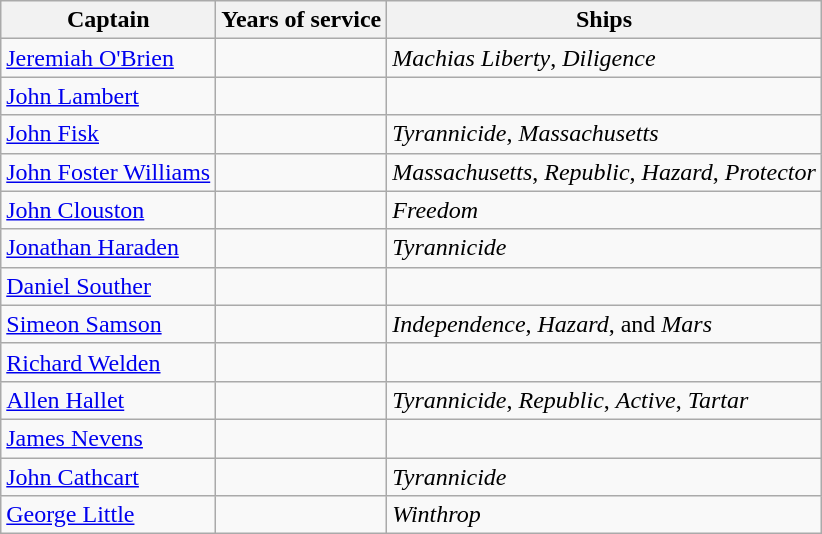<table class="wikitable" border="1">
<tr>
<th>Captain</th>
<th>Years of service</th>
<th>Ships</th>
</tr>
<tr>
<td><a href='#'>Jeremiah O'Brien</a></td>
<td></td>
<td><em>Machias Liberty</em>, <em>Diligence</em></td>
</tr>
<tr>
<td><a href='#'>John Lambert</a></td>
<td></td>
<td></td>
</tr>
<tr>
<td><a href='#'>John Fisk</a></td>
<td></td>
<td><em>Tyrannicide</em>, <em>Massachusetts</em></td>
</tr>
<tr>
<td><a href='#'>John Foster Williams</a></td>
<td></td>
<td><em>Massachusetts</em>, <em>Republic</em>, <em>Hazard</em>, <em>Protector</em></td>
</tr>
<tr>
<td><a href='#'>John Clouston</a></td>
<td></td>
<td><em>Freedom</em></td>
</tr>
<tr>
<td><a href='#'>Jonathan Haraden</a></td>
<td></td>
<td><em>Tyrannicide</em></td>
</tr>
<tr>
<td><a href='#'>Daniel Souther</a></td>
<td></td>
<td></td>
</tr>
<tr>
<td><a href='#'>Simeon Samson</a></td>
<td></td>
<td><em>Independence</em>, <em>Hazard</em>, and <em>Mars</em></td>
</tr>
<tr>
<td><a href='#'>Richard Welden</a></td>
<td></td>
<td></td>
</tr>
<tr>
<td><a href='#'>Allen Hallet</a></td>
<td></td>
<td><em>Tyrannicide</em>, <em>Republic</em>, <em>Active</em>, <em>Tartar</em></td>
</tr>
<tr>
<td><a href='#'>James Nevens</a></td>
<td></td>
<td></td>
</tr>
<tr>
<td><a href='#'>John Cathcart</a></td>
<td></td>
<td><em>Tyrannicide</em></td>
</tr>
<tr>
<td><a href='#'>George Little</a></td>
<td></td>
<td><em>Winthrop</em></td>
</tr>
</table>
